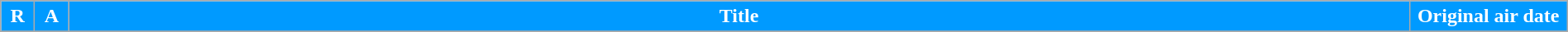<table class="wikitable plainrowheaders" style="width:100%; margin:auto; background:#FFFFFF;">
<tr>
<th style="background:#009AFF; color:#fff;" width="20">R</th>
<th style="background:#009AFF; color:#fff;" width="20">A</th>
<th style="background:#009AFF; color:#fff;">Title</th>
<th style="background:#009AFF; color:#fff;" width="120">Original air date</th>
</tr>
<tr>
</tr>
</table>
